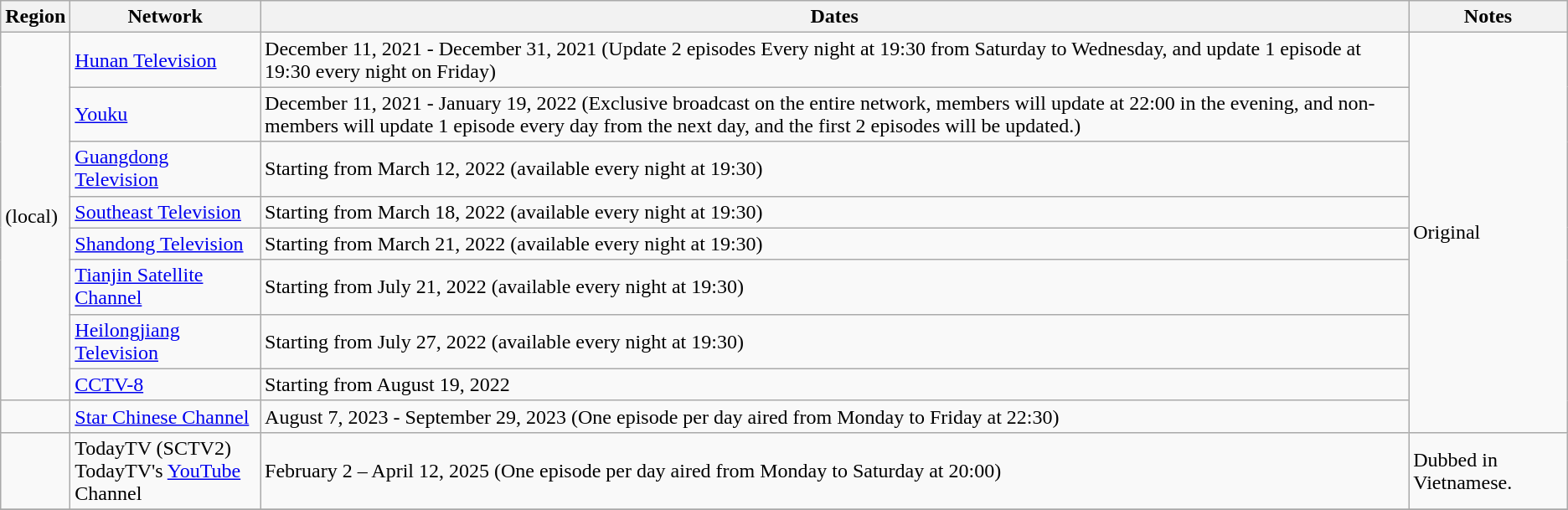<table class="wikitable">
<tr>
<th>Region</th>
<th>Network</th>
<th>Dates</th>
<th>Notes</th>
</tr>
<tr>
<td rowspan="8"> (local)</td>
<td><a href='#'>Hunan Television</a></td>
<td>December 11, 2021 - December 31, 2021 (Update 2 episodes Every night at 19:30 from Saturday to Wednesday, and update 1 episode at 19:30 every night on Friday)</td>
<td rowspan="9">Original</td>
</tr>
<tr>
<td><a href='#'>Youku</a></td>
<td>December 11, 2021 - January 19, 2022 (Exclusive broadcast on the entire network, members will update at 22:00 in the evening, and non-members will update 1 episode every day from the next day, and the first 2 episodes will be updated.)</td>
</tr>
<tr>
<td><a href='#'>Guangdong Television</a></td>
<td>Starting from March 12, 2022 (available every night at 19:30)</td>
</tr>
<tr>
<td><a href='#'>Southeast Television</a></td>
<td>Starting from March 18, 2022 (available every night at 19:30)</td>
</tr>
<tr>
<td><a href='#'>Shandong Television</a></td>
<td>Starting from March 21, 2022 (available every night at 19:30)</td>
</tr>
<tr>
<td><a href='#'>Tianjin Satellite Channel</a></td>
<td>Starting from July 21, 2022 (available every night at 19:30)</td>
</tr>
<tr>
<td><a href='#'>Heilongjiang Television</a></td>
<td>Starting from July 27, 2022 (available every night at 19:30)</td>
</tr>
<tr>
<td><a href='#'>CCTV-8</a></td>
<td>Starting from August 19, 2022</td>
</tr>
<tr>
<td rowspan="1"></td>
<td><a href='#'>Star Chinese Channel</a></td>
<td>August 7, 2023 - September 29, 2023 (One episode per day aired from Monday to Friday at 22:30)</td>
</tr>
<tr>
<td rowspan="1"></td>
<td>TodayTV (SCTV2)<br> TodayTV's <a href='#'>YouTube</a> Channel</td>
<td>February 2 – April 12, 2025 (One episode per day aired from Monday to Saturday at 20:00)</td>
<td>Dubbed in Vietnamese.</td>
</tr>
<tr>
</tr>
</table>
